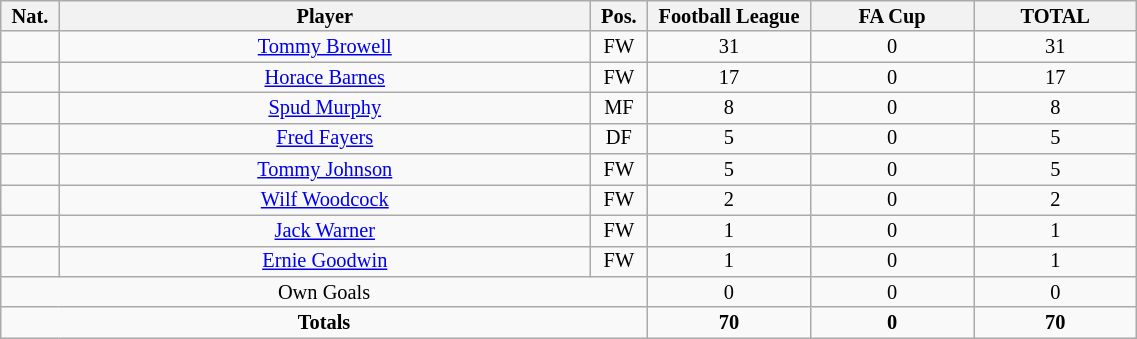<table class="wikitable sortable alternance"  style="font-size:85%; text-align:center; line-height:14px; width:60%;">
<tr>
<th width=10>Nat.</th>
<th scope="col" style="width:275px;">Player</th>
<th width=10>Pos.</th>
<th width=80>Football League</th>
<th width=80>FA Cup</th>
<th width=80>TOTAL</th>
</tr>
<tr>
<td></td>
<td><a href='#'>Tommy Browell</a></td>
<td>FW</td>
<td>31</td>
<td>0</td>
<td>31</td>
</tr>
<tr>
<td></td>
<td><a href='#'>Horace Barnes</a></td>
<td>FW</td>
<td>17</td>
<td>0</td>
<td>17</td>
</tr>
<tr>
<td></td>
<td><a href='#'>Spud Murphy</a></td>
<td>MF</td>
<td>8</td>
<td>0</td>
<td>8</td>
</tr>
<tr>
<td></td>
<td><a href='#'>Fred Fayers</a></td>
<td>DF</td>
<td>5</td>
<td>0</td>
<td>5</td>
</tr>
<tr>
<td></td>
<td><a href='#'>Tommy Johnson</a></td>
<td>FW</td>
<td>5</td>
<td>0</td>
<td>5</td>
</tr>
<tr>
<td></td>
<td><a href='#'>Wilf Woodcock</a></td>
<td>FW</td>
<td>2</td>
<td>0</td>
<td>2</td>
</tr>
<tr>
<td></td>
<td><a href='#'>Jack Warner</a></td>
<td>FW</td>
<td>1</td>
<td>0</td>
<td>1</td>
</tr>
<tr>
<td></td>
<td><a href='#'>Ernie Goodwin</a></td>
<td>FW</td>
<td>1</td>
<td>0</td>
<td>1</td>
</tr>
<tr class="sortbottom">
<td colspan="3">Own Goals</td>
<td>0</td>
<td>0</td>
<td>0</td>
</tr>
<tr class="sortbottom">
<td colspan="3"><strong>Totals</strong></td>
<td><strong>70</strong></td>
<td><strong>0</strong></td>
<td><strong>70</strong></td>
</tr>
</table>
